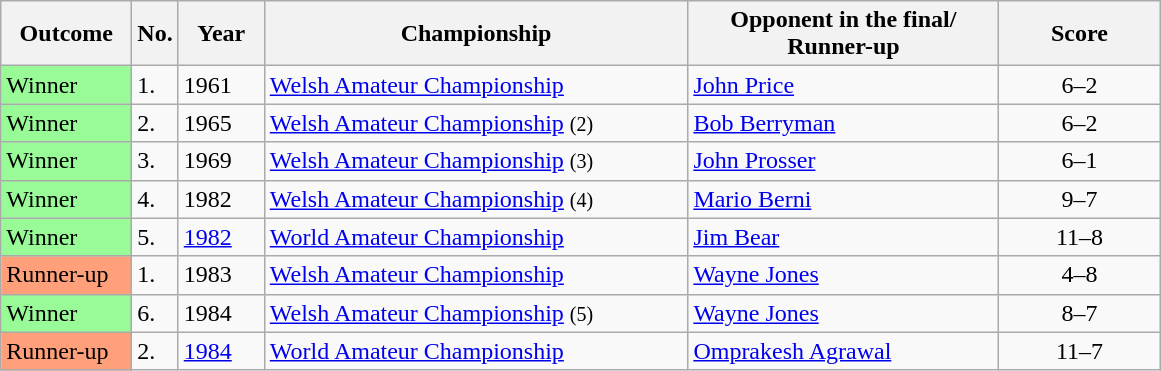<table class="wikitable">
<tr>
<th width="80">Outcome</th>
<th width="20">No.</th>
<th width="50">Year</th>
<th width="275">Championship</th>
<th width="200">Opponent in the final/<br>Runner-up</th>
<th width="100">Score</th>
</tr>
<tr>
<td style="background:#98FB98">Winner</td>
<td>1.</td>
<td>1961</td>
<td><a href='#'>Welsh Amateur Championship</a></td>
<td> <a href='#'>John Price</a></td>
<td align="center">6–2</td>
</tr>
<tr>
<td style="background:#98FB98">Winner</td>
<td>2.</td>
<td>1965</td>
<td><a href='#'>Welsh Amateur Championship</a> <small>(2)</small></td>
<td> <a href='#'>Bob Berryman</a></td>
<td align="center">6–2</td>
</tr>
<tr>
<td style="background:#98FB98">Winner</td>
<td>3.</td>
<td>1969</td>
<td><a href='#'>Welsh Amateur Championship</a> <small>(3)</small></td>
<td> <a href='#'>John Prosser</a></td>
<td align="center">6–1</td>
</tr>
<tr>
<td style="background:#98FB98">Winner</td>
<td>4.</td>
<td>1982</td>
<td><a href='#'>Welsh Amateur Championship</a> <small>(4)</small></td>
<td> <a href='#'>Mario Berni</a></td>
<td align="center">9–7</td>
</tr>
<tr>
<td style="background:#98FB98">Winner</td>
<td>5.</td>
<td><a href='#'>1982</a></td>
<td><a href='#'>World Amateur Championship</a></td>
<td> <a href='#'>Jim Bear</a></td>
<td align="center">11–8</td>
</tr>
<tr>
<td style="background:#ffa07a;">Runner-up</td>
<td>1.</td>
<td>1983</td>
<td><a href='#'>Welsh Amateur Championship</a></td>
<td> <a href='#'>Wayne Jones</a></td>
<td align="center">4–8</td>
</tr>
<tr>
<td style="background:#98FB98">Winner</td>
<td>6.</td>
<td>1984</td>
<td><a href='#'>Welsh Amateur Championship</a> <small>(5)</small></td>
<td> <a href='#'>Wayne Jones</a></td>
<td align="center">8–7</td>
</tr>
<tr>
<td style="background:#ffa07a;">Runner-up</td>
<td>2.</td>
<td><a href='#'>1984</a></td>
<td><a href='#'>World Amateur Championship</a></td>
<td> <a href='#'>Omprakesh Agrawal</a></td>
<td align="center">11–7</td>
</tr>
</table>
